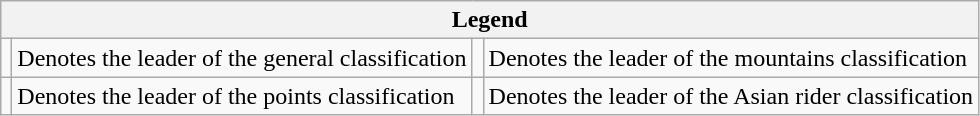<table class="wikitable">
<tr>
<th colspan="4">Legend</th>
</tr>
<tr>
<td></td>
<td>Denotes the leader of the general classification</td>
<td></td>
<td>Denotes the leader of the mountains classification</td>
</tr>
<tr>
<td></td>
<td>Denotes the leader of the points classification</td>
<td></td>
<td>Denotes the leader of the Asian rider classification</td>
</tr>
</table>
